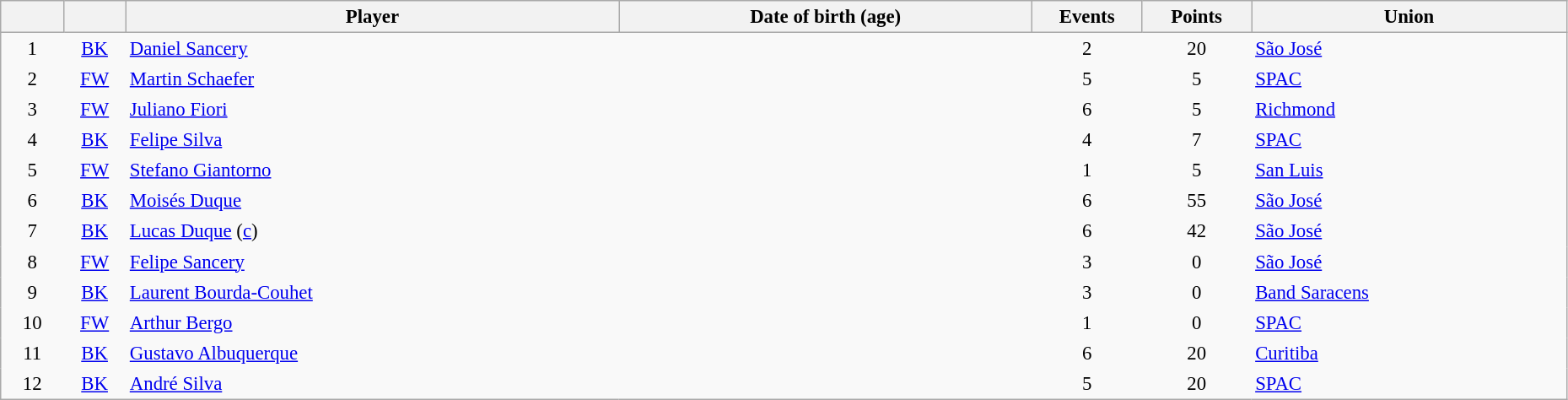<table class="sortable wikitable" style="font-size:95%; width: 98%">
<tr>
<th scope="col" style="width:4%"></th>
<th scope="col" style="width:4%"></th>
<th scope="col">Player</th>
<th scope="col">Date of birth (age)</th>
<th scope="col" style="width:7%">Events</th>
<th scope="col" style="width:7%">Points</th>
<th scope="col">Union</th>
</tr>
<tr>
<td style="text-align:center; border:0">1</td>
<td style="text-align:center; border:0"><a href='#'>BK</a></td>
<td style="text-align:left; border:0"><a href='#'>Daniel Sancery</a></td>
<td style="text-align:left; border:0"></td>
<td style="text-align:center; border:0">2</td>
<td style="text-align:center; border:0">20</td>
<td style="text-align:left; border:0"> <a href='#'>São José</a></td>
</tr>
<tr>
<td style="text-align:center; border:0">2</td>
<td style="text-align:center; border:0"><a href='#'>FW</a></td>
<td style="text-align:left; border:0"><a href='#'>Martin Schaefer</a></td>
<td style="text-align:left; border:0"></td>
<td style="text-align:center; border:0">5</td>
<td style="text-align:center; border:0">5</td>
<td style="text-align:left; border:0"> <a href='#'>SPAC</a></td>
</tr>
<tr>
<td style="text-align:center; border:0">3</td>
<td style="text-align:center; border:0"><a href='#'>FW</a></td>
<td style="text-align:left; border:0"><a href='#'>Juliano Fiori</a></td>
<td style="text-align:left; border:0"></td>
<td style="text-align:center; border:0">6</td>
<td style="text-align:center; border:0">5</td>
<td style="text-align:left; border:0"> <a href='#'>Richmond</a></td>
</tr>
<tr>
<td style="text-align:center; border:0">4</td>
<td style="text-align:center; border:0"><a href='#'>BK</a></td>
<td style="text-align:left; border:0"><a href='#'>Felipe Silva</a></td>
<td style="text-align:left; border:0"></td>
<td style="text-align:center; border:0">4</td>
<td style="text-align:center; border:0">7</td>
<td style="text-align:left; border:0"> <a href='#'>SPAC</a></td>
</tr>
<tr>
<td style="text-align:center; border:0">5</td>
<td style="text-align:center; border:0"><a href='#'>FW</a></td>
<td style="text-align:left; border:0"><a href='#'>Stefano Giantorno</a></td>
<td style="text-align:left; border:0"></td>
<td style="text-align:center; border:0">1</td>
<td style="text-align:center; border:0">5</td>
<td style="text-align:left; border:0"> <a href='#'>San Luis</a></td>
</tr>
<tr>
<td style="text-align:center; border:0">6</td>
<td style="text-align:center; border:0"><a href='#'>BK</a></td>
<td style="text-align:left; border:0"><a href='#'>Moisés Duque</a></td>
<td style="text-align:left; border:0"></td>
<td style="text-align:center; border:0">6</td>
<td style="text-align:center; border:0">55</td>
<td style="text-align:left; border:0"> <a href='#'>São José</a></td>
</tr>
<tr>
<td style="text-align:center; border:0">7</td>
<td style="text-align:center; border:0"><a href='#'>BK</a></td>
<td style="text-align:left; border:0"><a href='#'>Lucas Duque</a> (<a href='#'>c</a>)</td>
<td style="text-align:left; border:0"></td>
<td style="text-align:center; border:0">6</td>
<td style="text-align:center; border:0">42</td>
<td style="text-align:left; border:0"> <a href='#'>São José</a></td>
</tr>
<tr>
<td style="text-align:center; border:0">8</td>
<td style="text-align:center; border:0"><a href='#'>FW</a></td>
<td style="text-align:left; border:0"><a href='#'>Felipe Sancery</a></td>
<td style="text-align:left; border:0"></td>
<td style="text-align:center; border:0">3</td>
<td style="text-align:center; border:0">0</td>
<td style="text-align:left; border:0"> <a href='#'>São José</a></td>
</tr>
<tr>
<td style="text-align:center; border:0">9</td>
<td style="text-align:center; border:0"><a href='#'>BK</a></td>
<td style="text-align:left; border:0"><a href='#'>Laurent Bourda-Couhet</a></td>
<td style="text-align:left; border:0"></td>
<td style="text-align:center; border:0">3</td>
<td style="text-align:center; border:0">0</td>
<td style="text-align:left; border:0"> <a href='#'>Band Saracens</a></td>
</tr>
<tr>
<td style="text-align:center; border:0">10</td>
<td style="text-align:center; border:0"><a href='#'>FW</a></td>
<td style="text-align:left; border:0"><a href='#'>Arthur Bergo</a></td>
<td style="text-align:left; border:0"></td>
<td style="text-align:center; border:0">1</td>
<td style="text-align:center; border:0">0</td>
<td style="text-align:left; border:0"> <a href='#'>SPAC</a></td>
</tr>
<tr>
<td style="text-align:center; border:0">11</td>
<td style="text-align:center; border:0"><a href='#'>BK</a></td>
<td style="text-align:left; border:0"><a href='#'>Gustavo Albuquerque</a></td>
<td style="text-align:left; border:0"></td>
<td style="text-align:center; border:0">6</td>
<td style="text-align:center; border:0">20</td>
<td style="text-align:left; border:0"> <a href='#'>Curitiba</a></td>
</tr>
<tr>
<td style="text-align:center; border:0">12</td>
<td style="text-align:center; border:0"><a href='#'>BK</a></td>
<td style="text-align:left; border:0"><a href='#'>André Silva</a></td>
<td style="text-align:left; border:0"></td>
<td style="text-align:center; border:0">5</td>
<td style="text-align:center; border:0">20</td>
<td style="text-align:left; border:0"> <a href='#'>SPAC</a></td>
</tr>
</table>
